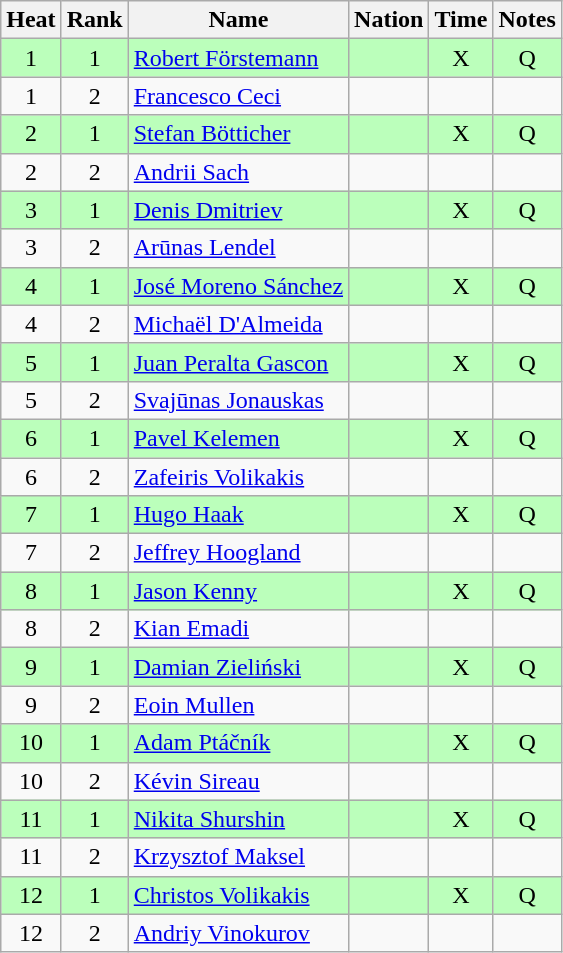<table class="wikitable sortable" style="text-align:center">
<tr>
<th>Heat</th>
<th>Rank</th>
<th>Name</th>
<th>Nation</th>
<th>Time</th>
<th>Notes</th>
</tr>
<tr bgcolor=bbffbb>
<td>1</td>
<td>1</td>
<td align=left><a href='#'>Robert Förstemann</a></td>
<td align=left></td>
<td>X</td>
<td>Q</td>
</tr>
<tr>
<td>1</td>
<td>2</td>
<td align=left><a href='#'>Francesco Ceci</a></td>
<td align=left></td>
<td></td>
<td></td>
</tr>
<tr bgcolor=bbffbb>
<td>2</td>
<td>1</td>
<td align=left><a href='#'>Stefan Bötticher</a></td>
<td align=left></td>
<td>X</td>
<td>Q</td>
</tr>
<tr>
<td>2</td>
<td>2</td>
<td align=left><a href='#'>Andrii Sach</a></td>
<td align=left></td>
<td></td>
<td></td>
</tr>
<tr bgcolor=bbffbb>
<td>3</td>
<td>1</td>
<td align=left><a href='#'>Denis Dmitriev</a></td>
<td align=left></td>
<td>X</td>
<td>Q</td>
</tr>
<tr>
<td>3</td>
<td>2</td>
<td align=left><a href='#'>Arūnas Lendel</a></td>
<td align=left></td>
<td></td>
<td></td>
</tr>
<tr bgcolor=bbffbb>
<td>4</td>
<td>1</td>
<td align=left><a href='#'>José Moreno Sánchez</a></td>
<td align=left></td>
<td>X</td>
<td>Q</td>
</tr>
<tr>
<td>4</td>
<td>2</td>
<td align=left><a href='#'>Michaël D'Almeida</a></td>
<td align=left></td>
<td></td>
<td></td>
</tr>
<tr bgcolor=bbffbb>
<td>5</td>
<td>1</td>
<td align=left><a href='#'>Juan Peralta Gascon</a></td>
<td align=left></td>
<td>X</td>
<td>Q</td>
</tr>
<tr>
<td>5</td>
<td>2</td>
<td align=left><a href='#'>Svajūnas Jonauskas</a></td>
<td align=left></td>
<td></td>
<td></td>
</tr>
<tr bgcolor=bbffbb>
<td>6</td>
<td>1</td>
<td align=left><a href='#'>Pavel Kelemen</a></td>
<td align=left></td>
<td>X</td>
<td>Q</td>
</tr>
<tr>
<td>6</td>
<td>2</td>
<td align=left><a href='#'>Zafeiris Volikakis</a></td>
<td align=left></td>
<td></td>
<td></td>
</tr>
<tr bgcolor=bbffbb>
<td>7</td>
<td>1</td>
<td align=left><a href='#'>Hugo Haak</a></td>
<td align=left></td>
<td>X</td>
<td>Q</td>
</tr>
<tr>
<td>7</td>
<td>2</td>
<td align=left><a href='#'>Jeffrey Hoogland</a></td>
<td align=left></td>
<td></td>
<td></td>
</tr>
<tr bgcolor=bbffbb>
<td>8</td>
<td>1</td>
<td align=left><a href='#'>Jason Kenny</a></td>
<td align=left></td>
<td>X</td>
<td>Q</td>
</tr>
<tr>
<td>8</td>
<td>2</td>
<td align=left><a href='#'>Kian Emadi</a></td>
<td align=left></td>
<td></td>
<td></td>
</tr>
<tr bgcolor=bbffbb>
<td>9</td>
<td>1</td>
<td align=left><a href='#'>Damian Zieliński</a></td>
<td align=left></td>
<td>X</td>
<td>Q</td>
</tr>
<tr>
<td>9</td>
<td>2</td>
<td align=left><a href='#'>Eoin Mullen</a></td>
<td align=left></td>
<td></td>
<td></td>
</tr>
<tr bgcolor=bbffbb>
<td>10</td>
<td>1</td>
<td align=left><a href='#'>Adam Ptáčník</a></td>
<td align=left></td>
<td>X</td>
<td>Q</td>
</tr>
<tr>
<td>10</td>
<td>2</td>
<td align=left><a href='#'>Kévin Sireau</a></td>
<td align=left></td>
<td></td>
<td></td>
</tr>
<tr bgcolor=bbffbb>
<td>11</td>
<td>1</td>
<td align=left><a href='#'>Nikita Shurshin</a></td>
<td align=left></td>
<td>X</td>
<td>Q</td>
</tr>
<tr>
<td>11</td>
<td>2</td>
<td align=left><a href='#'>Krzysztof Maksel</a></td>
<td align=left></td>
<td></td>
<td></td>
</tr>
<tr bgcolor=bbffbb>
<td>12</td>
<td>1</td>
<td align=left><a href='#'>Christos Volikakis</a></td>
<td align=left></td>
<td>X</td>
<td>Q</td>
</tr>
<tr>
<td>12</td>
<td>2</td>
<td align=left><a href='#'>Andriy Vinokurov</a></td>
<td align=left></td>
<td></td>
<td></td>
</tr>
</table>
